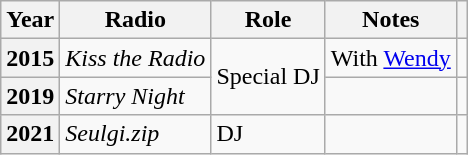<table class="wikitable plainrowheaders sortable">
<tr>
<th scope="col">Year</th>
<th scope="col">Radio</th>
<th scope="col">Role</th>
<th scope="col">Notes</th>
<th scope="col" class="unsortable"></th>
</tr>
<tr>
<th scope="row">2015</th>
<td><em>Kiss the Radio</em></td>
<td rowspan="2">Special DJ</td>
<td>With <a href='#'>Wendy</a></td>
<td style="text-align:center"></td>
</tr>
<tr>
<th scope="row">2019</th>
<td><em>Starry Night</em></td>
<td></td>
<td style="text-align:center"></td>
</tr>
<tr>
<th scope="row">2021</th>
<td><em>Seulgi.zip</em></td>
<td>DJ</td>
<td></td>
<td style="text-align:center"></td>
</tr>
</table>
